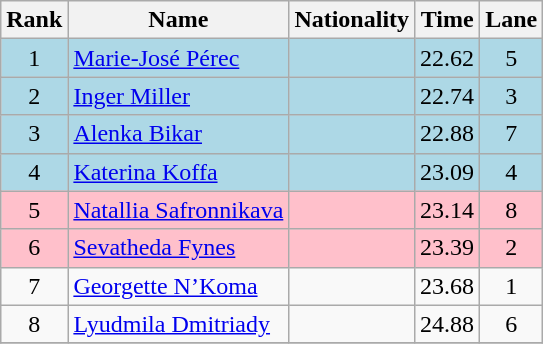<table class="wikitable sortable" style="text-align:center">
<tr>
<th>Rank</th>
<th>Name</th>
<th>Nationality</th>
<th>Time</th>
<th>Lane</th>
</tr>
<tr bgcolor=lightblue>
<td>1</td>
<td align=left><a href='#'>Marie-José Pérec</a></td>
<td align=left></td>
<td>22.62</td>
<td>5</td>
</tr>
<tr bgcolor=lightblue>
<td>2</td>
<td align=left><a href='#'>Inger Miller</a></td>
<td align=left></td>
<td>22.74</td>
<td>3</td>
</tr>
<tr bgcolor=lightblue>
<td>3</td>
<td align=left><a href='#'>Alenka Bikar</a></td>
<td align=left></td>
<td>22.88</td>
<td>7</td>
</tr>
<tr bgcolor=lightblue>
<td>4</td>
<td align=left><a href='#'>Katerina Koffa</a></td>
<td align=left></td>
<td>23.09</td>
<td>4</td>
</tr>
<tr bgcolor=pink>
<td>5</td>
<td align=left><a href='#'>Natallia Safronnikava</a></td>
<td align=left></td>
<td>23.14</td>
<td>8</td>
</tr>
<tr bgcolor=pink>
<td>6</td>
<td align=left><a href='#'>Sevatheda Fynes</a></td>
<td align=left></td>
<td>23.39</td>
<td>2</td>
</tr>
<tr>
<td>7</td>
<td align=left><a href='#'>Georgette N’Koma</a></td>
<td align=left></td>
<td>23.68</td>
<td>1</td>
</tr>
<tr>
<td>8</td>
<td align=left><a href='#'>Lyudmila Dmitriady</a></td>
<td align=left></td>
<td>24.88</td>
<td>6</td>
</tr>
<tr>
</tr>
</table>
